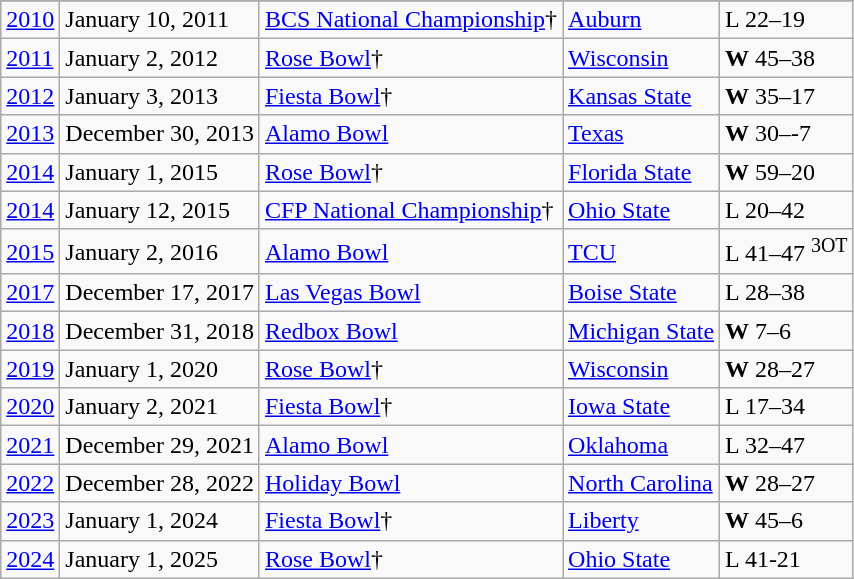<table class="wikitable">
<tr>
</tr>
<tr>
<td><a href='#'>2010</a></td>
<td>January 10, 2011</td>
<td><a href='#'>BCS National Championship</a>†</td>
<td><a href='#'>Auburn</a></td>
<td>L 22–19</td>
</tr>
<tr>
<td><a href='#'>2011</a></td>
<td>January 2, 2012</td>
<td><a href='#'>Rose Bowl</a>†</td>
<td><a href='#'>Wisconsin</a></td>
<td><strong>W</strong> 45–38</td>
</tr>
<tr>
<td><a href='#'>2012</a></td>
<td>January 3, 2013</td>
<td><a href='#'>Fiesta Bowl</a>†</td>
<td><a href='#'>Kansas State</a></td>
<td><strong>W</strong> 35–17</td>
</tr>
<tr>
<td><a href='#'>2013</a></td>
<td>December 30, 2013</td>
<td><a href='#'>Alamo Bowl</a></td>
<td><a href='#'>Texas</a></td>
<td><strong>W</strong> 30–-7</td>
</tr>
<tr>
<td><a href='#'>2014</a></td>
<td>January 1, 2015</td>
<td><a href='#'>Rose Bowl</a>†</td>
<td><a href='#'>Florida State</a></td>
<td><strong>W</strong>  59–20</td>
</tr>
<tr>
<td><a href='#'>2014</a></td>
<td>January 12, 2015</td>
<td><a href='#'>CFP National Championship</a>†</td>
<td><a href='#'>Ohio State</a></td>
<td>L  20–42</td>
</tr>
<tr>
<td><a href='#'>2015</a></td>
<td>January 2, 2016</td>
<td><a href='#'>Alamo Bowl</a></td>
<td><a href='#'>TCU</a></td>
<td>L  41–47 <sup>3OT</sup></td>
</tr>
<tr>
<td><a href='#'>2017</a></td>
<td>December 17, 2017</td>
<td><a href='#'>Las Vegas Bowl</a></td>
<td><a href='#'>Boise State</a></td>
<td>L 28–38</td>
</tr>
<tr>
<td><a href='#'>2018</a></td>
<td>December 31, 2018</td>
<td><a href='#'>Redbox Bowl</a></td>
<td><a href='#'>Michigan State</a></td>
<td><strong>W</strong> 7–6</td>
</tr>
<tr>
<td><a href='#'>2019</a></td>
<td>January 1, 2020</td>
<td><a href='#'>Rose Bowl</a>†</td>
<td><a href='#'>Wisconsin</a></td>
<td><strong>W</strong> 28–27</td>
</tr>
<tr>
<td><a href='#'>2020</a></td>
<td>January 2, 2021</td>
<td><a href='#'>Fiesta Bowl</a>†</td>
<td><a href='#'>Iowa State</a></td>
<td>L 17–34</td>
</tr>
<tr>
<td><a href='#'>2021</a></td>
<td>December 29, 2021</td>
<td><a href='#'>Alamo Bowl</a></td>
<td><a href='#'>Oklahoma</a></td>
<td>L 32–47</td>
</tr>
<tr>
<td><a href='#'>2022</a></td>
<td>December 28, 2022</td>
<td><a href='#'>Holiday Bowl</a></td>
<td><a href='#'>North Carolina</a></td>
<td><strong>W</strong> 28–27</td>
</tr>
<tr>
<td><a href='#'>2023</a></td>
<td>January 1, 2024</td>
<td><a href='#'>Fiesta Bowl</a>†</td>
<td><a href='#'>Liberty</a></td>
<td><strong>W</strong> 45–6</td>
</tr>
<tr>
<td><a href='#'>2024</a></td>
<td>January 1, 2025</td>
<td><a href='#'>Rose Bowl</a>†</td>
<td><a href='#'>Ohio State</a></td>
<td>L 41-21</td>
</tr>
</table>
